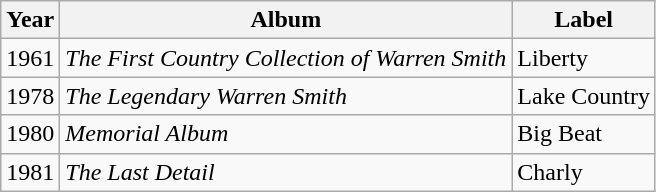<table class="wikitable">
<tr>
<th>Year</th>
<th>Album</th>
<th>Label</th>
</tr>
<tr>
<td>1961</td>
<td><em>The First Country Collection of Warren Smith</em></td>
<td>Liberty</td>
</tr>
<tr>
<td>1978</td>
<td><em>The Legendary Warren Smith</em></td>
<td>Lake Country</td>
</tr>
<tr>
<td>1980</td>
<td><em>Memorial Album</em></td>
<td>Big Beat</td>
</tr>
<tr>
<td>1981</td>
<td><em>The Last Detail</em></td>
<td>Charly</td>
</tr>
</table>
